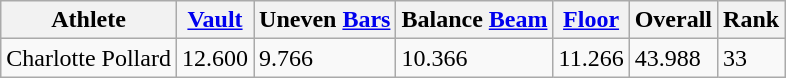<table class="wikitable">
<tr>
<th>Athlete</th>
<th><a href='#'>Vault</a></th>
<th>Uneven <a href='#'>Bars</a></th>
<th>Balance <a href='#'>Beam</a></th>
<th><a href='#'>Floor</a></th>
<th>Overall</th>
<th>Rank</th>
</tr>
<tr>
<td>Charlotte Pollard</td>
<td>12.600</td>
<td>9.766</td>
<td>10.366</td>
<td>11.266</td>
<td>43.988</td>
<td>33</td>
</tr>
</table>
